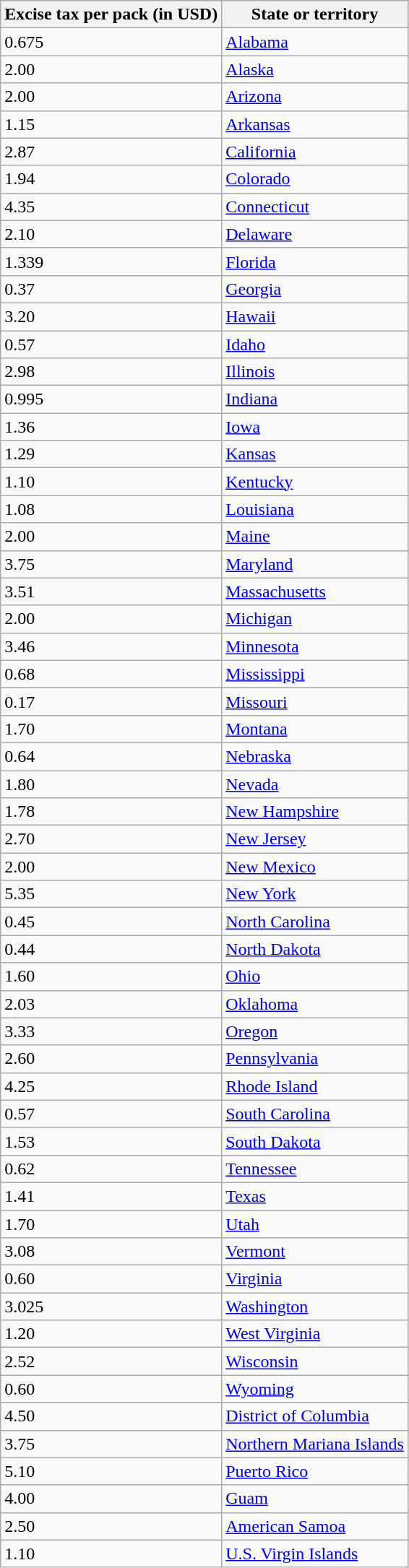<table class="wikitable sortable">
<tr>
<th>Excise tax per pack (in USD)</th>
<th>State or territory</th>
</tr>
<tr>
<td>0.675</td>
<td><a href='#'>Alabama</a></td>
</tr>
<tr>
<td>2.00</td>
<td><a href='#'>Alaska</a></td>
</tr>
<tr>
<td>2.00</td>
<td><a href='#'>Arizona</a></td>
</tr>
<tr>
<td>1.15</td>
<td><a href='#'>Arkansas</a></td>
</tr>
<tr>
<td>2.87</td>
<td><a href='#'>California</a></td>
</tr>
<tr>
<td>1.94</td>
<td><a href='#'>Colorado</a></td>
</tr>
<tr>
<td>4.35</td>
<td><a href='#'>Connecticut</a></td>
</tr>
<tr>
<td>2.10</td>
<td><a href='#'>Delaware</a></td>
</tr>
<tr>
<td>1.339</td>
<td><a href='#'>Florida</a></td>
</tr>
<tr>
<td>0.37</td>
<td><a href='#'>Georgia</a></td>
</tr>
<tr>
<td>3.20</td>
<td><a href='#'>Hawaii</a></td>
</tr>
<tr>
<td>0.57</td>
<td><a href='#'>Idaho</a></td>
</tr>
<tr>
<td>2.98</td>
<td><a href='#'>Illinois</a></td>
</tr>
<tr>
<td>0.995</td>
<td><a href='#'>Indiana</a></td>
</tr>
<tr>
<td>1.36</td>
<td><a href='#'>Iowa</a></td>
</tr>
<tr>
<td>1.29</td>
<td><a href='#'>Kansas</a></td>
</tr>
<tr>
<td>1.10</td>
<td><a href='#'>Kentucky</a></td>
</tr>
<tr>
<td>1.08</td>
<td><a href='#'>Louisiana</a></td>
</tr>
<tr>
<td>2.00</td>
<td><a href='#'>Maine</a></td>
</tr>
<tr>
<td>3.75</td>
<td><a href='#'>Maryland</a></td>
</tr>
<tr>
<td>3.51</td>
<td><a href='#'>Massachusetts</a></td>
</tr>
<tr>
<td>2.00</td>
<td><a href='#'>Michigan</a></td>
</tr>
<tr>
<td>3.46</td>
<td><a href='#'>Minnesota</a></td>
</tr>
<tr>
<td>0.68</td>
<td><a href='#'>Mississippi</a></td>
</tr>
<tr>
<td>0.17</td>
<td><a href='#'>Missouri</a></td>
</tr>
<tr>
<td>1.70</td>
<td><a href='#'>Montana</a></td>
</tr>
<tr>
<td>0.64</td>
<td><a href='#'>Nebraska</a></td>
</tr>
<tr>
<td>1.80</td>
<td><a href='#'>Nevada</a></td>
</tr>
<tr>
<td>1.78</td>
<td><a href='#'>New Hampshire</a></td>
</tr>
<tr>
<td>2.70</td>
<td><a href='#'>New Jersey</a></td>
</tr>
<tr>
<td>2.00</td>
<td><a href='#'>New Mexico</a></td>
</tr>
<tr>
<td>5.35</td>
<td><a href='#'>New York</a></td>
</tr>
<tr>
<td>0.45</td>
<td><a href='#'>North Carolina</a></td>
</tr>
<tr>
<td>0.44</td>
<td><a href='#'>North Dakota</a></td>
</tr>
<tr>
<td>1.60</td>
<td><a href='#'>Ohio</a></td>
</tr>
<tr>
<td>2.03</td>
<td><a href='#'>Oklahoma</a></td>
</tr>
<tr>
<td>3.33</td>
<td><a href='#'>Oregon</a></td>
</tr>
<tr>
<td>2.60</td>
<td><a href='#'>Pennsylvania</a></td>
</tr>
<tr>
<td>4.25</td>
<td><a href='#'>Rhode Island</a></td>
</tr>
<tr>
<td>0.57</td>
<td><a href='#'>South Carolina</a></td>
</tr>
<tr>
<td>1.53</td>
<td><a href='#'>South Dakota</a></td>
</tr>
<tr>
<td>0.62</td>
<td><a href='#'>Tennessee</a></td>
</tr>
<tr>
<td>1.41</td>
<td><a href='#'>Texas</a></td>
</tr>
<tr>
<td>1.70</td>
<td><a href='#'>Utah</a></td>
</tr>
<tr>
<td>3.08</td>
<td><a href='#'>Vermont</a></td>
</tr>
<tr>
<td>0.60</td>
<td><a href='#'>Virginia</a></td>
</tr>
<tr>
<td>3.025</td>
<td><a href='#'>Washington</a></td>
</tr>
<tr>
<td>1.20</td>
<td><a href='#'>West Virginia</a></td>
</tr>
<tr>
<td>2.52</td>
<td><a href='#'>Wisconsin</a></td>
</tr>
<tr>
<td>0.60</td>
<td><a href='#'>Wyoming</a></td>
</tr>
<tr>
<td>4.50</td>
<td><a href='#'>District of Columbia</a></td>
</tr>
<tr>
<td>3.75</td>
<td><a href='#'>Northern Mariana Islands</a></td>
</tr>
<tr>
<td>5.10</td>
<td><a href='#'>Puerto Rico</a></td>
</tr>
<tr>
<td>4.00</td>
<td><a href='#'>Guam</a></td>
</tr>
<tr>
<td>2.50</td>
<td><a href='#'>American Samoa</a></td>
</tr>
<tr>
<td>1.10 </td>
<td><a href='#'>U.S. Virgin Islands</a></td>
</tr>
</table>
